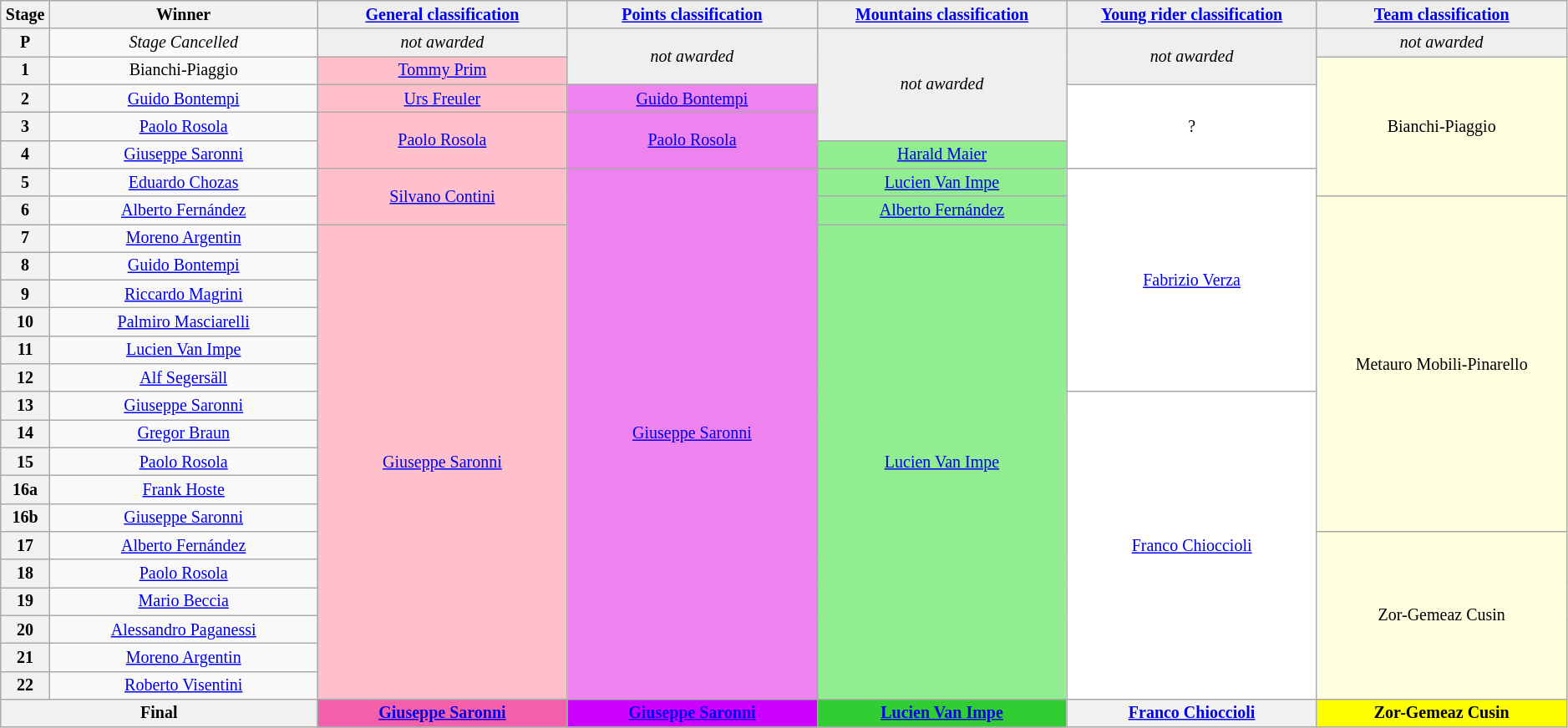<table class="wikitable" style="text-align: center; font-size:smaller;">
<tr style="background:#efefef;">
<th style="width:1%;">Stage</th>
<th style="width:15%;">Winner</th>
<th style="background:#efefef; width:14%;"><a href='#'>General classification</a><br></th>
<th style="background:#efefef; width:14%;"><a href='#'>Points classification</a><br></th>
<th style="background:#efefef; width:14%;"><a href='#'>Mountains classification</a><br></th>
<th style="background:#efefef; width:14%;"><a href='#'>Young rider classification</a><br></th>
<th style="background:#efefef; width:14%;"><a href='#'>Team classification</a></th>
</tr>
<tr>
<th>P</th>
<td><em>Stage Cancelled</em></td>
<td style="background:#EFEFEF;"><em>not awarded</em></td>
<td style="background:#EFEFEF;" rowspan="2"><em>not awarded</em></td>
<td style="background:#EFEFEF;" rowspan="4"><em>not awarded</em></td>
<td style="background:#EFEFEF;" rowspan="2"><em>not awarded</em></td>
<td style="background:#EFEFEF;"><em>not awarded</em></td>
</tr>
<tr>
<th>1</th>
<td>Bianchi-Piaggio</td>
<td style="background:pink;" rowspan="1"><a href='#'>Tommy Prim</a></td>
<td style="background:lightyellow;" rowspan="5">Bianchi-Piaggio</td>
</tr>
<tr>
<th>2</th>
<td><a href='#'>Guido Bontempi</a></td>
<td style="background:pink;" rowspan="1"><a href='#'>Urs Freuler</a></td>
<td style="background:violet;" rowspan="1"><a href='#'>Guido Bontempi</a></td>
<td style="background:white;" rowspan="3">?</td>
</tr>
<tr>
<th>3</th>
<td><a href='#'>Paolo Rosola</a></td>
<td style="background:pink;" rowspan="2"><a href='#'>Paolo Rosola</a></td>
<td style="background:violet;" rowspan="2"><a href='#'>Paolo Rosola</a></td>
</tr>
<tr>
<th>4</th>
<td><a href='#'>Giuseppe Saronni</a></td>
<td style="background:lightgreen;" rowspan="1"><a href='#'>Harald Maier</a></td>
</tr>
<tr>
<th>5</th>
<td><a href='#'>Eduardo Chozas</a></td>
<td style="background:pink;" rowspan="2"><a href='#'>Silvano Contini</a></td>
<td style="background:violet;" rowspan="19"><a href='#'>Giuseppe Saronni</a></td>
<td style="background:lightgreen;" rowspan="1"><a href='#'>Lucien Van Impe</a></td>
<td style="background:white;" rowspan="8"><a href='#'>Fabrizio Verza</a></td>
</tr>
<tr>
<th>6</th>
<td><a href='#'>Alberto Fernández</a></td>
<td style="background:lightgreen;" rowspan="1"><a href='#'>Alberto Fernández</a></td>
<td style="background:lightyellow;" rowspan="12">Metauro Mobili-Pinarello</td>
</tr>
<tr>
<th>7</th>
<td><a href='#'>Moreno Argentin</a></td>
<td style="background:pink;" rowspan="17"><a href='#'>Giuseppe Saronni</a></td>
<td style="background:lightgreen;" rowspan="17"><a href='#'>Lucien Van Impe</a></td>
</tr>
<tr>
<th>8</th>
<td><a href='#'>Guido Bontempi</a></td>
</tr>
<tr>
<th>9</th>
<td><a href='#'>Riccardo Magrini</a></td>
</tr>
<tr>
<th>10</th>
<td><a href='#'>Palmiro Masciarelli</a></td>
</tr>
<tr>
<th>11</th>
<td><a href='#'>Lucien Van Impe</a></td>
</tr>
<tr>
<th>12</th>
<td><a href='#'>Alf Segersäll</a></td>
</tr>
<tr>
<th>13</th>
<td><a href='#'>Giuseppe Saronni</a></td>
<td style="background:white;" rowspan="11"><a href='#'>Franco Chioccioli</a></td>
</tr>
<tr>
<th>14</th>
<td><a href='#'>Gregor Braun</a></td>
</tr>
<tr>
<th>15</th>
<td><a href='#'>Paolo Rosola</a></td>
</tr>
<tr>
<th>16a</th>
<td><a href='#'>Frank Hoste</a></td>
</tr>
<tr>
<th>16b</th>
<td><a href='#'>Giuseppe Saronni</a></td>
</tr>
<tr>
<th>17</th>
<td><a href='#'>Alberto Fernández</a></td>
<td style="background:lightyellow;" rowspan="6">Zor-Gemeaz Cusin</td>
</tr>
<tr>
<th>18</th>
<td><a href='#'>Paolo Rosola</a></td>
</tr>
<tr>
<th>19</th>
<td><a href='#'>Mario Beccia</a></td>
</tr>
<tr>
<th>20</th>
<td><a href='#'>Alessandro Paganessi</a></td>
</tr>
<tr>
<th>21</th>
<td><a href='#'>Moreno Argentin</a></td>
</tr>
<tr>
<th>22</th>
<td><a href='#'>Roberto Visentini</a></td>
</tr>
<tr>
<th colspan=2><strong>Final</strong></th>
<th style="background:#F660AB;"><strong><a href='#'>Giuseppe Saronni</a></strong></th>
<th style="background:#c0f;"><strong><a href='#'>Giuseppe Saronni</a></strong></th>
<th style="background:#32CD32;"><strong><a href='#'>Lucien Van Impe</a></strong></th>
<th style="background:offwhite;"><strong><a href='#'>Franco Chioccioli</a></strong></th>
<th style="background:yellow;"><strong>Zor-Gemeaz Cusin</strong></th>
</tr>
</table>
